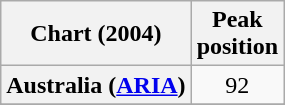<table class="wikitable sortable plainrowheaders">
<tr>
<th>Chart (2004)</th>
<th>Peak<br>position</th>
</tr>
<tr>
<th scope="row">Australia (<a href='#'>ARIA</a>)</th>
<td align="center">92</td>
</tr>
<tr>
</tr>
<tr>
</tr>
<tr>
</tr>
<tr>
</tr>
<tr>
</tr>
</table>
